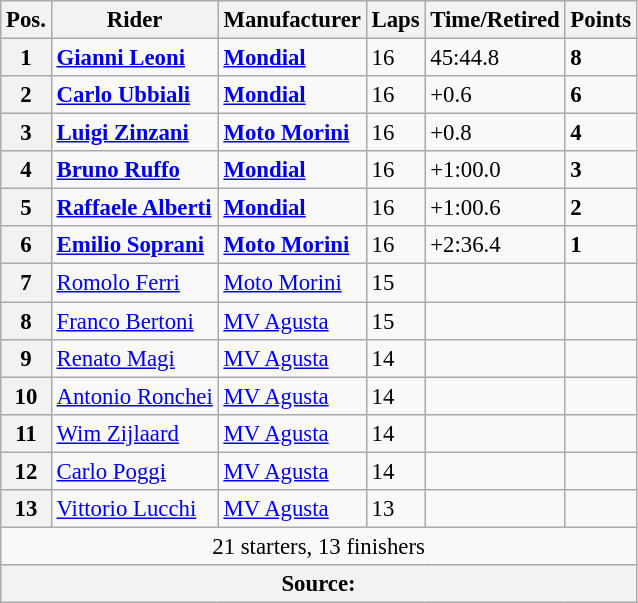<table class="wikitable" style="font-size: 95%;">
<tr>
<th>Pos.</th>
<th>Rider</th>
<th>Manufacturer</th>
<th>Laps</th>
<th>Time/Retired</th>
<th>Points</th>
</tr>
<tr>
<th>1</th>
<td> <strong><a href='#'>Gianni Leoni</a></strong></td>
<td><strong><a href='#'>Mondial</a></strong></td>
<td>16</td>
<td>45:44.8</td>
<td><strong>8</strong></td>
</tr>
<tr>
<th>2</th>
<td> <strong><a href='#'>Carlo Ubbiali</a></strong></td>
<td><strong><a href='#'>Mondial</a></strong></td>
<td>16</td>
<td>+0.6</td>
<td><strong>6</strong></td>
</tr>
<tr>
<th>3</th>
<td> <strong><a href='#'>Luigi Zinzani</a></strong></td>
<td><strong><a href='#'>Moto Morini</a></strong></td>
<td>16</td>
<td>+0.8</td>
<td><strong>4</strong></td>
</tr>
<tr>
<th>4</th>
<td> <strong><a href='#'>Bruno Ruffo</a></strong></td>
<td><strong><a href='#'>Mondial</a></strong></td>
<td>16</td>
<td>+1:00.0</td>
<td><strong>3</strong></td>
</tr>
<tr>
<th>5</th>
<td> <strong><a href='#'>Raffaele Alberti</a></strong></td>
<td><strong><a href='#'>Mondial</a></strong></td>
<td>16</td>
<td>+1:00.6</td>
<td><strong>2</strong></td>
</tr>
<tr>
<th>6</th>
<td> <strong><a href='#'>Emilio Soprani</a></strong></td>
<td><strong><a href='#'>Moto Morini</a></strong></td>
<td>16</td>
<td>+2:36.4</td>
<td><strong>1</strong></td>
</tr>
<tr>
<th>7</th>
<td> <a href='#'>Romolo Ferri</a></td>
<td><a href='#'>Moto Morini</a></td>
<td>15</td>
<td></td>
<td></td>
</tr>
<tr>
<th>8</th>
<td> <a href='#'>Franco Bertoni</a></td>
<td><a href='#'>MV Agusta</a></td>
<td>15</td>
<td></td>
<td></td>
</tr>
<tr>
<th>9</th>
<td> <a href='#'>Renato Magi</a></td>
<td><a href='#'>MV Agusta</a></td>
<td>14</td>
<td></td>
<td></td>
</tr>
<tr>
<th>10</th>
<td> <a href='#'>Antonio Ronchei</a></td>
<td><a href='#'>MV Agusta</a></td>
<td>14</td>
<td></td>
<td></td>
</tr>
<tr>
<th>11</th>
<td> <a href='#'>Wim Zijlaard</a></td>
<td><a href='#'>MV Agusta</a></td>
<td>14</td>
<td></td>
<td></td>
</tr>
<tr>
<th>12</th>
<td> <a href='#'>Carlo Poggi</a></td>
<td><a href='#'>MV Agusta</a></td>
<td>14</td>
<td></td>
<td></td>
</tr>
<tr>
<th>13</th>
<td> <a href='#'>Vittorio Lucchi</a></td>
<td><a href='#'>MV Agusta</a></td>
<td>13</td>
<td></td>
<td></td>
</tr>
<tr>
<td colspan=6 align=center>21 starters, 13 finishers</td>
</tr>
<tr>
<th colspan=6><strong>Source</strong>:</th>
</tr>
</table>
